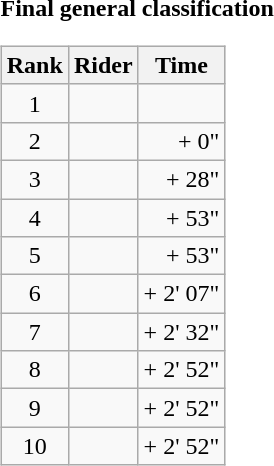<table>
<tr>
<td><strong>Final general classification</strong><br><table class="wikitable">
<tr>
<th scope="col">Rank</th>
<th scope="col">Rider</th>
<th scope="col">Time</th>
</tr>
<tr>
<td style="text-align:center;">1</td>
<td></td>
<td style="text-align:right;"></td>
</tr>
<tr>
<td style="text-align:center;">2</td>
<td></td>
<td style="text-align:right;">+ 0"</td>
</tr>
<tr>
<td style="text-align:center;">3</td>
<td></td>
<td style="text-align:right;">+ 28"</td>
</tr>
<tr>
<td style="text-align:center;">4</td>
<td></td>
<td style="text-align:right;">+ 53"</td>
</tr>
<tr>
<td style="text-align:center;">5</td>
<td></td>
<td style="text-align:right;">+ 53"</td>
</tr>
<tr>
<td style="text-align:center;">6</td>
<td></td>
<td style="text-align:right;">+ 2' 07"</td>
</tr>
<tr>
<td style="text-align:center;">7</td>
<td></td>
<td style="text-align:right;">+ 2' 32"</td>
</tr>
<tr>
<td style="text-align:center;">8</td>
<td></td>
<td style="text-align:right;">+ 2' 52"</td>
</tr>
<tr>
<td style="text-align:center;">9</td>
<td></td>
<td style="text-align:right;">+ 2' 52"</td>
</tr>
<tr>
<td style="text-align:center;">10</td>
<td></td>
<td style="text-align:right;">+ 2' 52"</td>
</tr>
</table>
</td>
</tr>
</table>
